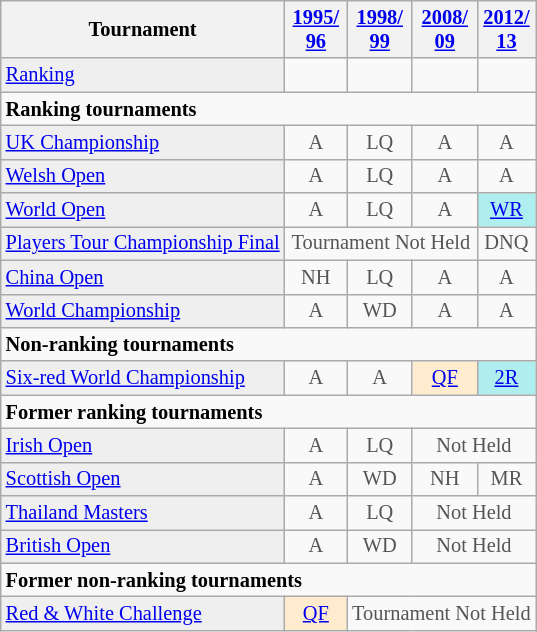<table class="wikitable" style="font-size:85%;">
<tr>
<th>Tournament</th>
<th><a href='#'>1995/<br>96</a></th>
<th><a href='#'>1998/<br>99</a></th>
<th><a href='#'>2008/<br>09</a></th>
<th><a href='#'>2012/<br>13</a></th>
</tr>
<tr>
<td style="background:#EFEFEF;"><a href='#'>Ranking</a></td>
<td align="center"></td>
<td align="center"></td>
<td align="center"></td>
<td align="center"></td>
</tr>
<tr>
<td colspan="10"><strong>Ranking tournaments</strong></td>
</tr>
<tr>
<td style="background:#EFEFEF;"><a href='#'>UK Championship</a></td>
<td align="center" style="color:#555555;">A</td>
<td align="center" style="color:#555555;">LQ</td>
<td align="center" style="color:#555555;">A</td>
<td align="center" style="color:#555555;">A</td>
</tr>
<tr>
<td style="background:#EFEFEF;"><a href='#'>Welsh Open</a></td>
<td align="center" style="color:#555555;">A</td>
<td align="center" style="color:#555555;">LQ</td>
<td align="center" style="color:#555555;">A</td>
<td align="center" style="color:#555555;">A</td>
</tr>
<tr>
<td style="background:#EFEFEF;"><a href='#'>World Open</a></td>
<td align="center" style="color:#555555;">A</td>
<td align="center" style="color:#555555;">LQ</td>
<td align="center" style="color:#555555;">A</td>
<td align="center" style="background:#afeeee;"><a href='#'>WR</a></td>
</tr>
<tr>
<td style="background:#EFEFEF;"><a href='#'>Players Tour Championship Final</a></td>
<td align="center" colspan="3" style="color:#555555;">Tournament Not Held</td>
<td align="center" style="color:#555555;">DNQ</td>
</tr>
<tr>
<td style="background:#EFEFEF;"><a href='#'>China Open</a></td>
<td align="center" style="color:#555555;">NH</td>
<td align="center" style="color:#555555;">LQ</td>
<td align="center" style="color:#555555;">A</td>
<td align="center" style="color:#555555;">A</td>
</tr>
<tr>
<td style="background:#EFEFEF;"><a href='#'>World Championship</a></td>
<td align="center" style="color:#555555;">A</td>
<td align="center" style="color:#555555;">WD</td>
<td align="center" style="color:#555555;">A</td>
<td align="center" style="color:#555555;">A</td>
</tr>
<tr>
<td colspan="10"><strong>Non-ranking tournaments</strong></td>
</tr>
<tr>
<td style="background:#EFEFEF;"><a href='#'>Six-red World Championship</a></td>
<td align="center" style="color:#555555;">A</td>
<td align="center" style="color:#555555;">A</td>
<td align="center" style="background:#ffebcd;"><a href='#'>QF</a></td>
<td align="center" style="background:#afeeee;"><a href='#'>2R</a></td>
</tr>
<tr>
<td colspan="10"><strong>Former ranking tournaments</strong></td>
</tr>
<tr>
<td style="background:#EFEFEF;"><a href='#'>Irish Open</a></td>
<td align="center" style="color:#555555;">A</td>
<td align="center" style="color:#555555;">LQ</td>
<td align="center" colspan="10" style="color:#555555;">Not Held</td>
</tr>
<tr>
<td style="background:#EFEFEF;"><a href='#'>Scottish Open</a></td>
<td align="center" style="color:#555555;">A</td>
<td align="center" style="color:#555555;">WD</td>
<td align="center" style="color:#555555;">NH</td>
<td align="center" style="color:#555555;">MR</td>
</tr>
<tr>
<td style="background:#EFEFEF;"><a href='#'>Thailand Masters</a></td>
<td align="center" style="color:#555555;">A</td>
<td align="center" style="color:#555555;">LQ</td>
<td align="center" colspan="10" style="color:#555555;">Not Held</td>
</tr>
<tr>
<td style="background:#EFEFEF;"><a href='#'>British Open</a></td>
<td align="center" style="color:#555555;">A</td>
<td align="center" style="color:#555555;">WD</td>
<td align="center" colspan="10" style="color:#555555;">Not Held</td>
</tr>
<tr>
<td colspan="10"><strong>Former non-ranking tournaments</strong></td>
</tr>
<tr>
<td style="background:#EFEFEF;"><a href='#'>Red & White Challenge</a></td>
<td align="center" style="background:#ffebcd;"><a href='#'>QF</a></td>
<td align="center" colspan="10" style="color:#555555;">Tournament Not Held</td>
</tr>
</table>
